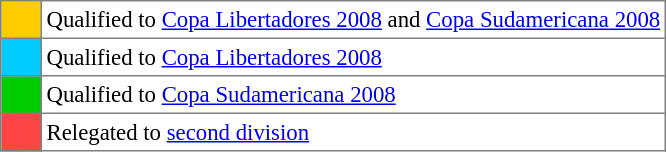<table bgcolor="#f7f8ff" cellpadding="3" cellspacing="0" border="1" style="font-size: 95%; border: gray solid 1px; border-collapse: collapse;text-align:center;">
<tr>
<td style="background:#ffcc00;" width="20"></td>
<td bgcolor="#FFFFFF" align="left">Qualified to <a href='#'>Copa Libertadores 2008</a> and <a href='#'>Copa Sudamericana 2008</a></td>
</tr>
<tr>
<td style="background:#00ccff;" width="20"></td>
<td bgcolor="#FFFFFF" align="left">Qualified to <a href='#'>Copa Libertadores 2008</a></td>
</tr>
<tr>
<td style="background:#00cc00;" width="20"></td>
<td bgcolor="#FFFFFF" align="left">Qualified to <a href='#'>Copa Sudamericana 2008</a></td>
</tr>
<tr>
<td style="background:#ff4444;" width="20"></td>
<td bgcolor="#FFFFFF" align="left">Relegated to <a href='#'>second division</a></td>
</tr>
</table>
